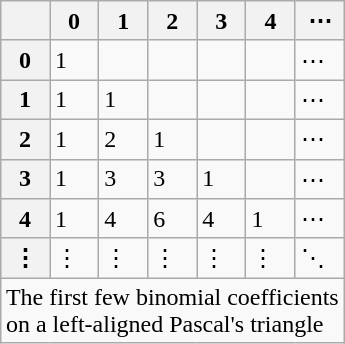<table class="wikitable" style="float:right;line-spacing:0.8;margin-left:1ex;">
<tr>
<th></th>
<th>0</th>
<th>1</th>
<th>2</th>
<th>3</th>
<th>4</th>
<th>⋯</th>
</tr>
<tr>
<th>0</th>
<td>1</td>
<td></td>
<td></td>
<td></td>
<td></td>
<td>⋯</td>
</tr>
<tr>
<th>1</th>
<td>1</td>
<td>1</td>
<td></td>
<td></td>
<td></td>
<td>⋯</td>
</tr>
<tr>
<th>2</th>
<td>1</td>
<td>2</td>
<td>1</td>
<td></td>
<td></td>
<td>⋯</td>
</tr>
<tr>
<th>3</th>
<td>1</td>
<td>3</td>
<td>3</td>
<td>1</td>
<td></td>
<td>⋯</td>
</tr>
<tr>
<th>4</th>
<td>1</td>
<td>4</td>
<td>6</td>
<td>4</td>
<td>1</td>
<td>⋯</td>
</tr>
<tr>
<th>⋮</th>
<td>⋮</td>
<td>⋮</td>
<td>⋮</td>
<td>⋮</td>
<td>⋮</td>
<td>⋱</td>
</tr>
<tr>
<td colspan="7">The first few binomial coefficients<br>on a left-aligned Pascal's triangle</td>
</tr>
</table>
